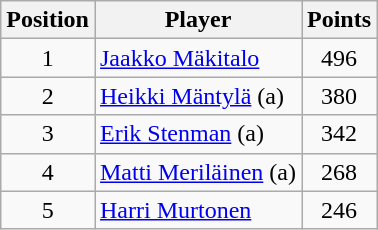<table class=wikitable>
<tr>
<th>Position</th>
<th>Player</th>
<th>Points</th>
</tr>
<tr>
<td align=center>1</td>
<td> <a href='#'>Jaakko Mäkitalo</a></td>
<td align=center>496</td>
</tr>
<tr>
<td align=center>2</td>
<td> <a href='#'>Heikki Mäntylä</a> (a)</td>
<td align=center>380</td>
</tr>
<tr>
<td align=center>3</td>
<td> <a href='#'>Erik Stenman</a> (a)</td>
<td align=center>342</td>
</tr>
<tr>
<td align=center>4</td>
<td> <a href='#'>Matti Meriläinen</a> (a)</td>
<td align=center>268</td>
</tr>
<tr>
<td align=center>5</td>
<td> <a href='#'>Harri Murtonen</a></td>
<td align=center>246</td>
</tr>
</table>
